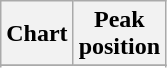<table class="wikitable sortable plainrowheaders" style="text-align:center">
<tr>
<th scope="col">Chart</th>
<th scope="col">Peak<br>position</th>
</tr>
<tr>
</tr>
<tr>
</tr>
</table>
